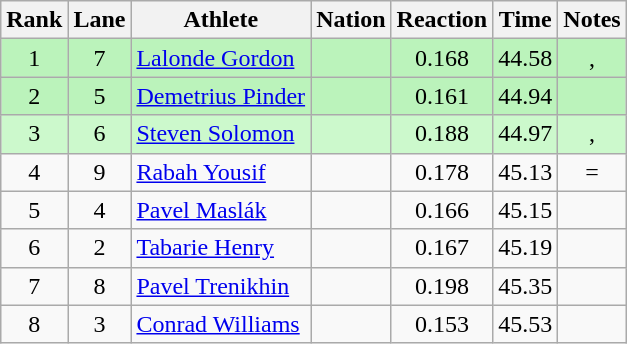<table class="wikitable sortable" style="text-align:center">
<tr>
<th>Rank</th>
<th>Lane</th>
<th>Athlete</th>
<th>Nation</th>
<th>Reaction</th>
<th>Time</th>
<th>Notes</th>
</tr>
<tr style="background:#bbf3bb;">
<td>1</td>
<td>7</td>
<td align=left><a href='#'>Lalonde Gordon</a></td>
<td align=left></td>
<td>0.168</td>
<td>44.58</td>
<td>, </td>
</tr>
<tr style="background:#bbf3bb;">
<td>2</td>
<td>5</td>
<td align=left><a href='#'>Demetrius Pinder</a></td>
<td align=left></td>
<td>0.161</td>
<td>44.94</td>
<td></td>
</tr>
<tr style="background:#ccf9cc;">
<td>3</td>
<td>6</td>
<td align=left><a href='#'>Steven Solomon</a></td>
<td align=left></td>
<td>0.188</td>
<td>44.97</td>
<td>, </td>
</tr>
<tr>
<td>4</td>
<td>9</td>
<td align=left><a href='#'>Rabah Yousif</a></td>
<td align=left></td>
<td>0.178</td>
<td>45.13</td>
<td>=</td>
</tr>
<tr>
<td>5</td>
<td>4</td>
<td align=left><a href='#'>Pavel Maslák</a></td>
<td align=left></td>
<td>0.166</td>
<td>45.15</td>
<td></td>
</tr>
<tr>
<td>6</td>
<td>2</td>
<td align=left><a href='#'>Tabarie Henry</a></td>
<td align=left></td>
<td>0.167</td>
<td>45.19</td>
<td></td>
</tr>
<tr>
<td>7</td>
<td>8</td>
<td align=left><a href='#'>Pavel Trenikhin</a></td>
<td align=left></td>
<td>0.198</td>
<td>45.35</td>
<td></td>
</tr>
<tr>
<td>8</td>
<td>3</td>
<td align=left><a href='#'>Conrad Williams</a></td>
<td align=left></td>
<td>0.153</td>
<td>45.53</td>
<td></td>
</tr>
</table>
